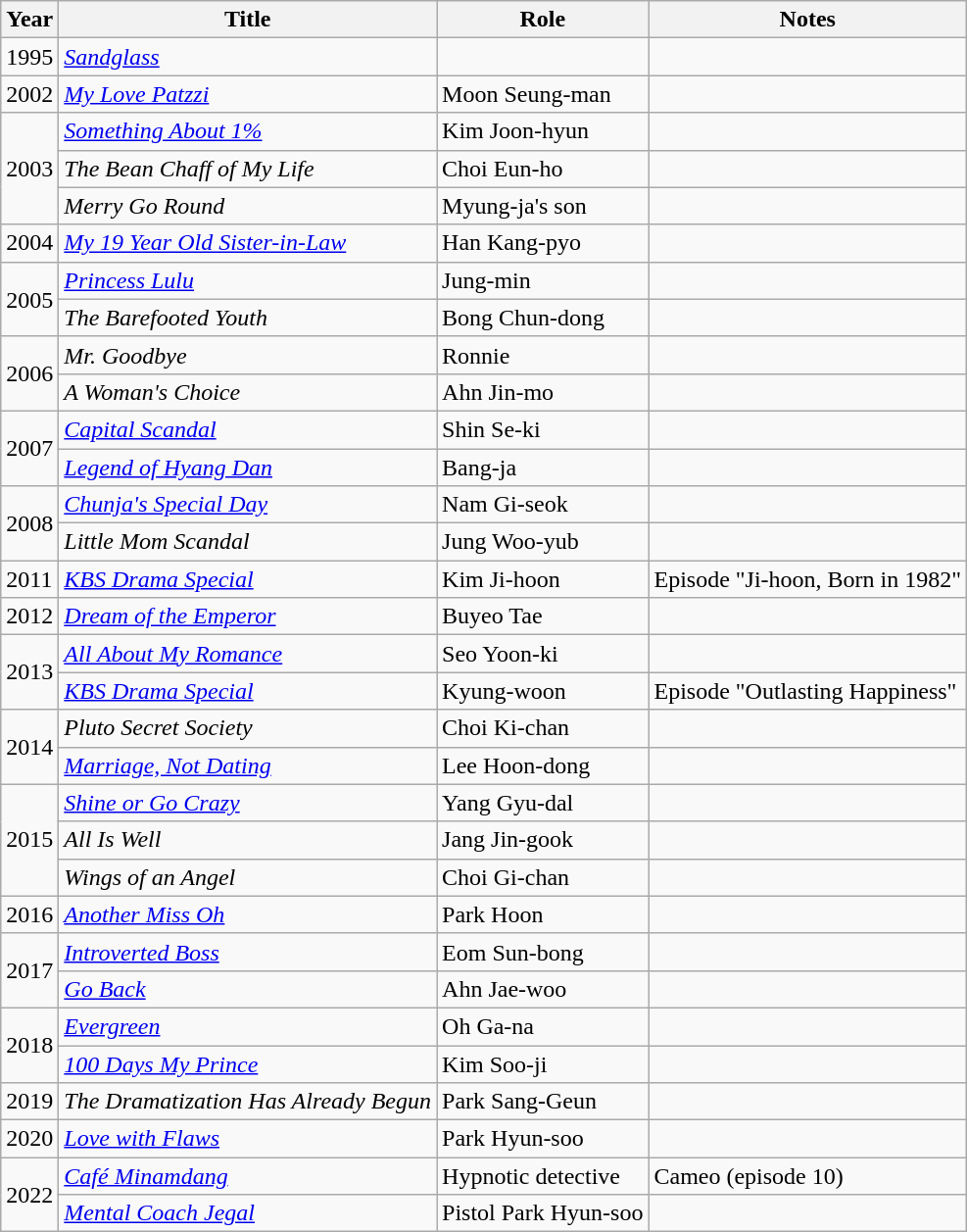<table class="wikitable">
<tr>
<th>Year</th>
<th>Title</th>
<th>Role</th>
<th>Notes</th>
</tr>
<tr>
<td>1995</td>
<td><em><a href='#'>Sandglass</a></em></td>
<td></td>
<td></td>
</tr>
<tr>
<td>2002</td>
<td><em><a href='#'>My Love Patzzi</a></em></td>
<td>Moon Seung-man</td>
<td></td>
</tr>
<tr>
<td rowspan=3>2003</td>
<td><em><a href='#'>Something About 1%</a></em></td>
<td>Kim Joon-hyun</td>
<td></td>
</tr>
<tr>
<td><em>The Bean Chaff of My Life</em></td>
<td>Choi Eun-ho</td>
<td></td>
</tr>
<tr>
<td><em>Merry Go Round</em></td>
<td>Myung-ja's son</td>
<td></td>
</tr>
<tr>
<td>2004</td>
<td><em><a href='#'>My 19 Year Old Sister-in-Law</a></em></td>
<td>Han Kang-pyo</td>
<td></td>
</tr>
<tr>
<td rowspan=2>2005</td>
<td><em><a href='#'>Princess Lulu</a></em></td>
<td>Jung-min</td>
<td></td>
</tr>
<tr>
<td><em>The Barefooted Youth</em></td>
<td>Bong Chun-dong</td>
<td></td>
</tr>
<tr>
<td rowspan=2>2006</td>
<td><em>Mr. Goodbye</em></td>
<td>Ronnie</td>
<td></td>
</tr>
<tr>
<td><em>A Woman's Choice</em></td>
<td>Ahn Jin-mo</td>
<td></td>
</tr>
<tr>
<td rowspan=2>2007</td>
<td><em><a href='#'>Capital Scandal</a></em></td>
<td>Shin Se-ki</td>
<td></td>
</tr>
<tr>
<td><em><a href='#'>Legend of Hyang Dan</a></em></td>
<td>Bang-ja</td>
<td></td>
</tr>
<tr>
<td rowspan=2>2008</td>
<td><em><a href='#'>Chunja's Special Day</a></em></td>
<td>Nam Gi-seok</td>
<td></td>
</tr>
<tr>
<td><em>Little Mom Scandal</em></td>
<td>Jung Woo-yub</td>
<td></td>
</tr>
<tr>
<td>2011</td>
<td><em><a href='#'>KBS Drama Special</a></em></td>
<td>Kim Ji-hoon</td>
<td>Episode "Ji-hoon, Born in 1982"</td>
</tr>
<tr>
<td>2012</td>
<td><em><a href='#'>Dream of the Emperor</a></em></td>
<td>Buyeo Tae</td>
<td></td>
</tr>
<tr>
<td rowspan=2>2013</td>
<td><em><a href='#'>All About My Romance</a></em></td>
<td>Seo Yoon-ki</td>
<td></td>
</tr>
<tr>
<td><em><a href='#'>KBS Drama Special</a></em></td>
<td>Kyung-woon</td>
<td>Episode "Outlasting Happiness"</td>
</tr>
<tr>
<td rowspan=2>2014</td>
<td><em>Pluto Secret Society</em></td>
<td>Choi Ki-chan</td>
<td></td>
</tr>
<tr>
<td><em><a href='#'>Marriage, Not Dating</a></em></td>
<td>Lee Hoon-dong</td>
<td></td>
</tr>
<tr>
<td rowspan=3>2015</td>
<td><em><a href='#'>Shine or Go Crazy</a></em></td>
<td>Yang Gyu-dal</td>
<td></td>
</tr>
<tr>
<td><em>All Is Well</em></td>
<td>Jang Jin-gook</td>
<td></td>
</tr>
<tr>
<td><em>Wings of an Angel</em></td>
<td>Choi Gi-chan</td>
<td></td>
</tr>
<tr>
<td>2016</td>
<td><em><a href='#'>Another Miss Oh</a></em></td>
<td>Park Hoon</td>
<td></td>
</tr>
<tr>
<td rowspan=2>2017</td>
<td><em><a href='#'>Introverted Boss</a></em></td>
<td>Eom Sun-bong</td>
<td></td>
</tr>
<tr>
<td><em><a href='#'>Go Back</a></em></td>
<td>Ahn Jae-woo</td>
<td></td>
</tr>
<tr>
<td rowspan=2>2018</td>
<td><em><a href='#'>Evergreen</a></em></td>
<td>Oh Ga-na</td>
<td></td>
</tr>
<tr>
<td><em><a href='#'>100 Days My Prince</a></em></td>
<td>Kim Soo-ji</td>
<td></td>
</tr>
<tr>
<td>2019</td>
<td><em>The Dramatization Has Already Begun</em></td>
<td>Park Sang-Geun</td>
<td></td>
</tr>
<tr>
<td>2020</td>
<td><em><a href='#'>Love with Flaws</a></em></td>
<td>Park Hyun-soo</td>
<td></td>
</tr>
<tr>
<td rowspan=2>2022</td>
<td><em><a href='#'>Café Minamdang</a></em></td>
<td>Hypnotic detective</td>
<td>Cameo (episode 10)</td>
</tr>
<tr>
<td><em><a href='#'>Mental Coach Jegal</a></em></td>
<td>Pistol Park Hyun-soo</td>
<td></td>
</tr>
</table>
